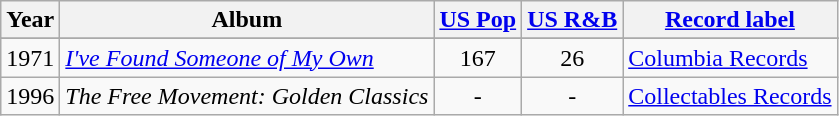<table class="wikitable">
<tr>
<th>Year</th>
<th>Album</th>
<th><a href='#'>US Pop</a></th>
<th><a href='#'>US R&B</a></th>
<th><a href='#'>Record label</a></th>
</tr>
<tr>
</tr>
<tr>
<td>1971</td>
<td><em><a href='#'>I've Found Someone of My Own</a></em></td>
<td align="center">167</td>
<td align="center">26</td>
<td><a href='#'>Columbia Records</a></td>
</tr>
<tr>
<td>1996</td>
<td><em>The Free Movement: Golden Classics</em></td>
<td align="center">-</td>
<td align="center">-</td>
<td><a href='#'>Collectables Records</a></td>
</tr>
</table>
